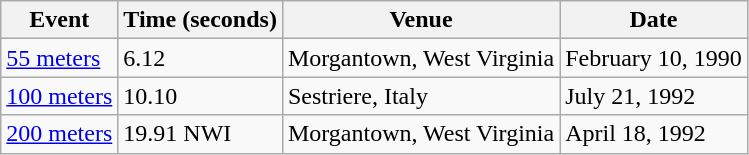<table class="wikitable">
<tr>
<th>Event</th>
<th>Time (seconds)</th>
<th>Venue</th>
<th>Date</th>
</tr>
<tr>
<td><a href='#'>55 meters</a></td>
<td>6.12</td>
<td>Morgantown, West Virginia</td>
<td>February 10, 1990</td>
</tr>
<tr>
<td><a href='#'>100 meters</a></td>
<td>10.10</td>
<td>Sestriere, Italy</td>
<td>July 21, 1992</td>
</tr>
<tr>
<td><a href='#'>200 meters</a></td>
<td>19.91 NWI</td>
<td>Morgantown, West Virginia</td>
<td>April 18, 1992</td>
</tr>
</table>
